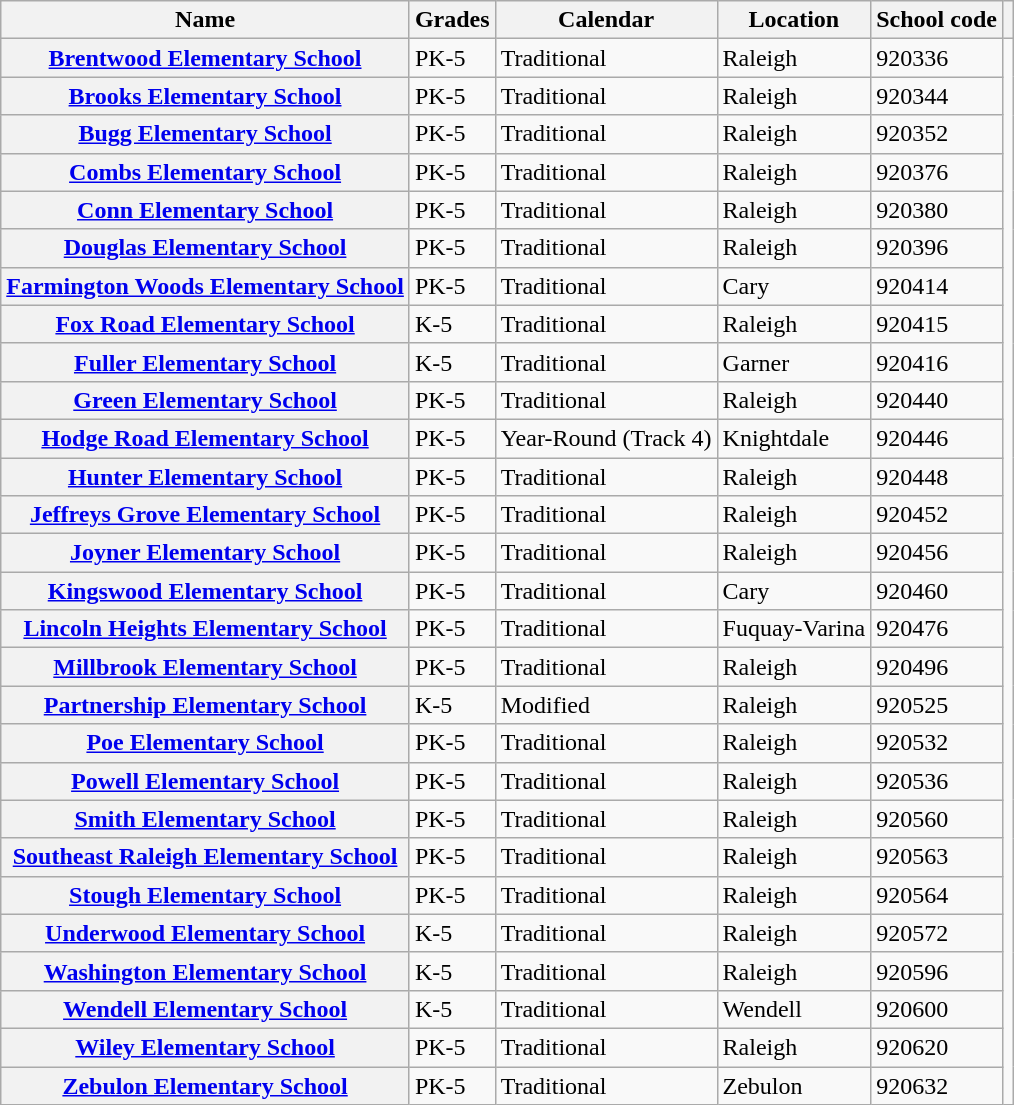<table class="wikitable sortable">
<tr>
<th scope="col">Name</th>
<th scope="col">Grades</th>
<th scope="col">Calendar</th>
<th scope="col">Location</th>
<th scope="col" class="unsortable">School code</th>
<th scope="col" class="unsortable"></th>
</tr>
<tr>
<th scope="row"><a href='#'>Brentwood Elementary School</a></th>
<td>PK-5</td>
<td>Traditional</td>
<td>Raleigh</td>
<td>920336</td>
</tr>
<tr>
<th scope="row"><a href='#'>Brooks Elementary School</a></th>
<td>PK-5</td>
<td>Traditional</td>
<td>Raleigh</td>
<td>920344</td>
</tr>
<tr>
<th scope="row"><a href='#'>Bugg Elementary School</a></th>
<td>PK-5</td>
<td>Traditional</td>
<td>Raleigh</td>
<td>920352</td>
</tr>
<tr>
<th scope="row"><a href='#'>Combs Elementary School</a></th>
<td>PK-5</td>
<td>Traditional</td>
<td>Raleigh</td>
<td>920376</td>
</tr>
<tr>
<th scope="row"><a href='#'>Conn Elementary School</a></th>
<td>PK-5</td>
<td>Traditional</td>
<td>Raleigh</td>
<td>920380</td>
</tr>
<tr>
<th scope="row"><a href='#'>Douglas Elementary School</a></th>
<td>PK-5</td>
<td>Traditional</td>
<td>Raleigh</td>
<td>920396</td>
</tr>
<tr>
<th scope="row"><a href='#'>Farmington Woods Elementary School</a></th>
<td>PK-5</td>
<td>Traditional</td>
<td>Cary</td>
<td>920414</td>
</tr>
<tr>
<th scope="row"><a href='#'>Fox Road Elementary School</a></th>
<td>K-5</td>
<td>Traditional</td>
<td>Raleigh</td>
<td>920415</td>
</tr>
<tr>
<th scope="row"><a href='#'>Fuller Elementary School</a></th>
<td>K-5</td>
<td>Traditional</td>
<td>Garner</td>
<td>920416</td>
</tr>
<tr>
<th scope="row"><a href='#'>Green Elementary School</a></th>
<td>PK-5</td>
<td>Traditional</td>
<td>Raleigh</td>
<td>920440</td>
</tr>
<tr>
<th scope="row"><a href='#'>Hodge Road Elementary School</a></th>
<td>PK-5</td>
<td>Year-Round (Track 4)</td>
<td>Knightdale</td>
<td>920446</td>
</tr>
<tr>
<th scope="row"><a href='#'>Hunter Elementary School</a></th>
<td>PK-5</td>
<td>Traditional</td>
<td>Raleigh</td>
<td>920448</td>
</tr>
<tr>
<th scope="row"><a href='#'>Jeffreys Grove Elementary School</a></th>
<td>PK-5</td>
<td>Traditional</td>
<td>Raleigh</td>
<td>920452</td>
</tr>
<tr>
<th scope="row"><a href='#'>Joyner Elementary School</a></th>
<td>PK-5</td>
<td>Traditional</td>
<td>Raleigh</td>
<td>920456</td>
</tr>
<tr>
<th scope="row"><a href='#'>Kingswood Elementary School</a></th>
<td>PK-5</td>
<td>Traditional</td>
<td>Cary</td>
<td>920460</td>
</tr>
<tr>
<th scope="row"><a href='#'>Lincoln Heights Elementary School</a></th>
<td>PK-5</td>
<td>Traditional</td>
<td>Fuquay-Varina</td>
<td>920476</td>
</tr>
<tr>
<th scope="row"><a href='#'>Millbrook Elementary School</a></th>
<td>PK-5</td>
<td>Traditional</td>
<td>Raleigh</td>
<td>920496</td>
</tr>
<tr>
<th scope="row"><a href='#'>Partnership Elementary School</a></th>
<td>K-5</td>
<td>Modified</td>
<td>Raleigh</td>
<td>920525</td>
</tr>
<tr>
<th scope="row"><a href='#'>Poe Elementary School</a></th>
<td>PK-5</td>
<td>Traditional</td>
<td>Raleigh</td>
<td>920532</td>
</tr>
<tr>
<th scope="row"><a href='#'>Powell Elementary School</a></th>
<td>PK-5</td>
<td>Traditional</td>
<td>Raleigh</td>
<td>920536</td>
</tr>
<tr>
<th scope="row"><a href='#'>Smith Elementary School</a></th>
<td>PK-5</td>
<td>Traditional</td>
<td>Raleigh</td>
<td>920560</td>
</tr>
<tr>
<th scope="row"><a href='#'>Southeast Raleigh Elementary School</a></th>
<td>PK-5</td>
<td>Traditional</td>
<td>Raleigh</td>
<td>920563</td>
</tr>
<tr>
<th scope="row"><a href='#'>Stough Elementary School</a></th>
<td>PK-5</td>
<td>Traditional</td>
<td>Raleigh</td>
<td>920564</td>
</tr>
<tr>
<th scope="row"><a href='#'>Underwood Elementary School</a></th>
<td>K-5</td>
<td>Traditional</td>
<td>Raleigh</td>
<td>920572</td>
</tr>
<tr>
<th scope="row"><a href='#'>Washington Elementary School</a></th>
<td>K-5</td>
<td>Traditional</td>
<td>Raleigh</td>
<td>920596</td>
</tr>
<tr>
<th scope="row"><a href='#'>Wendell Elementary School</a></th>
<td>K-5</td>
<td>Traditional</td>
<td>Wendell</td>
<td>920600</td>
</tr>
<tr>
<th scope="row"><a href='#'>Wiley Elementary School</a></th>
<td>PK-5</td>
<td>Traditional</td>
<td>Raleigh</td>
<td>920620</td>
</tr>
<tr>
<th scope="row"><a href='#'>Zebulon Elementary School</a></th>
<td>PK-5</td>
<td>Traditional</td>
<td>Zebulon</td>
<td>920632</td>
</tr>
</table>
